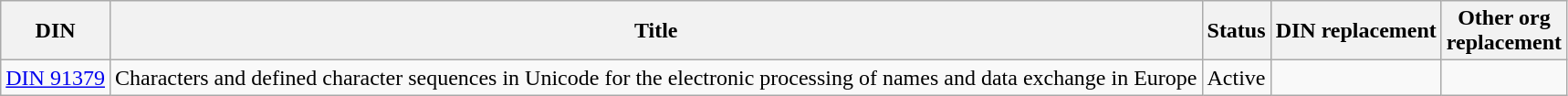<table class="wikitable sortable">
<tr>
<th>DIN</th>
<th>Title</th>
<th>Status</th>
<th>DIN replacement</th>
<th>Other org<br>replacement</th>
</tr>
<tr>
<td><a href='#'>DIN 91379</a></td>
<td>Characters and defined character sequences in Unicode for the electronic processing of names and data exchange in Europe</td>
<td>Active</td>
<td></td>
<td></td>
</tr>
</table>
